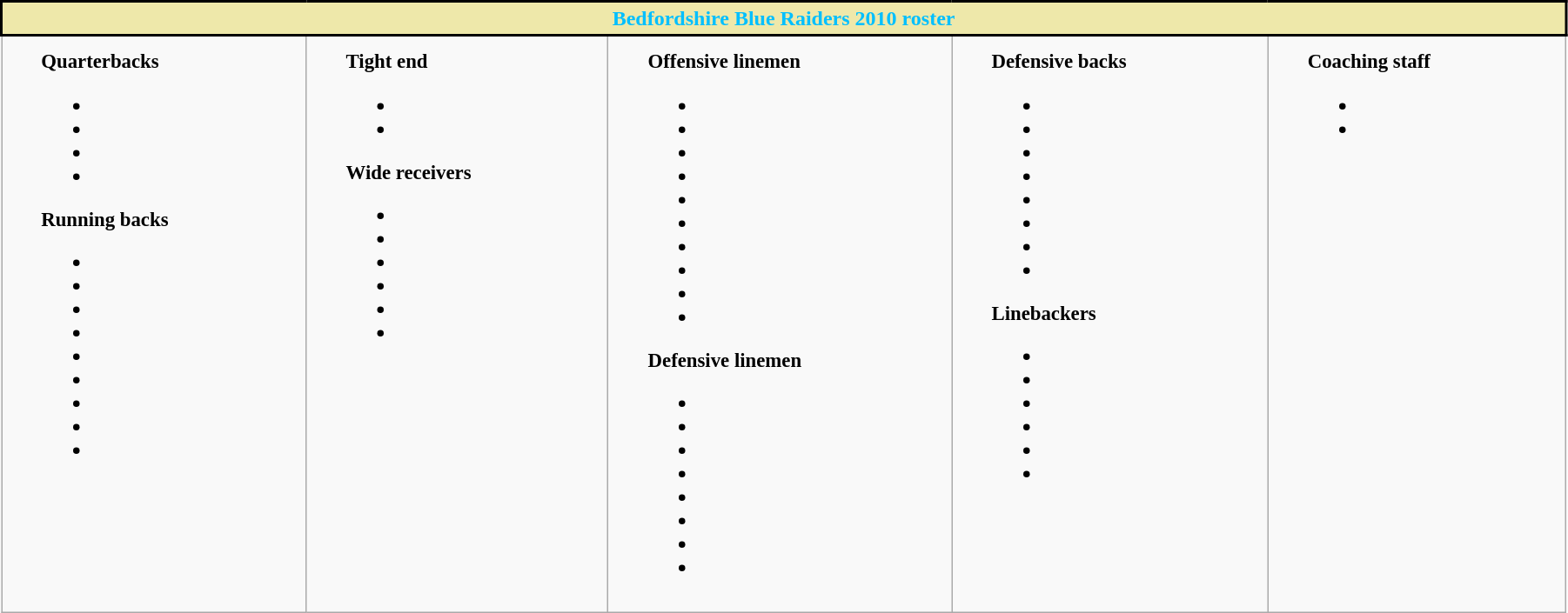<table class="wikitable" style="text-align: left; width: 95%; border: solid black 1px;">
<tr>
<th colspan=10 style="background-color: #EEE8AA; text-align: center; border: solid black 2px; color: #00BFFF;">Bedfordshire Blue Raiders 2010 roster</th>
</tr>
<tr>
<td style="font-size: 95%; padding: 10px 30px;" valign="top"><strong>Quarterbacks</strong><br><ul><li></li><li></li><li></li><li></li></ul><strong>Running backs</strong><ul><li></li><li></li><li></li><li></li><li></li><li></li><li></li><li></li><li></li></ul></td>
<td style="font-size: 95%; padding: 10px 30px;" valign="top"><strong>Tight end</strong><br><ul><li></li><li></li></ul><strong>Wide receivers</strong><ul><li></li><li></li><li></li><li></li><li></li><li></li></ul></td>
<td style="font-size: 95%; padding: 10px 30px;" valign="top"><strong>Offensive linemen</strong><br><ul><li></li><li></li><li></li><li></li><li></li><li></li><li></li><li></li><li></li><li></li></ul><strong>Defensive linemen</strong><ul><li></li><li></li><li></li><li></li><li></li><li></li><li></li><li></li></ul></td>
<td style="font-size: 95%; padding: 10px 30px;" valign="top"><strong>Defensive backs</strong><br><ul><li></li><li></li><li></li><li></li><li></li><li></li><li></li><li></li></ul><strong>Linebackers</strong><ul><li></li><li></li><li></li><li></li><li></li><li></li></ul></td>
<td style="font-size: 95%; padding: 10px 30px;" valign="top"><strong>Coaching staff</strong><br><ul><li></li><li></li></ul></td>
</tr>
</table>
